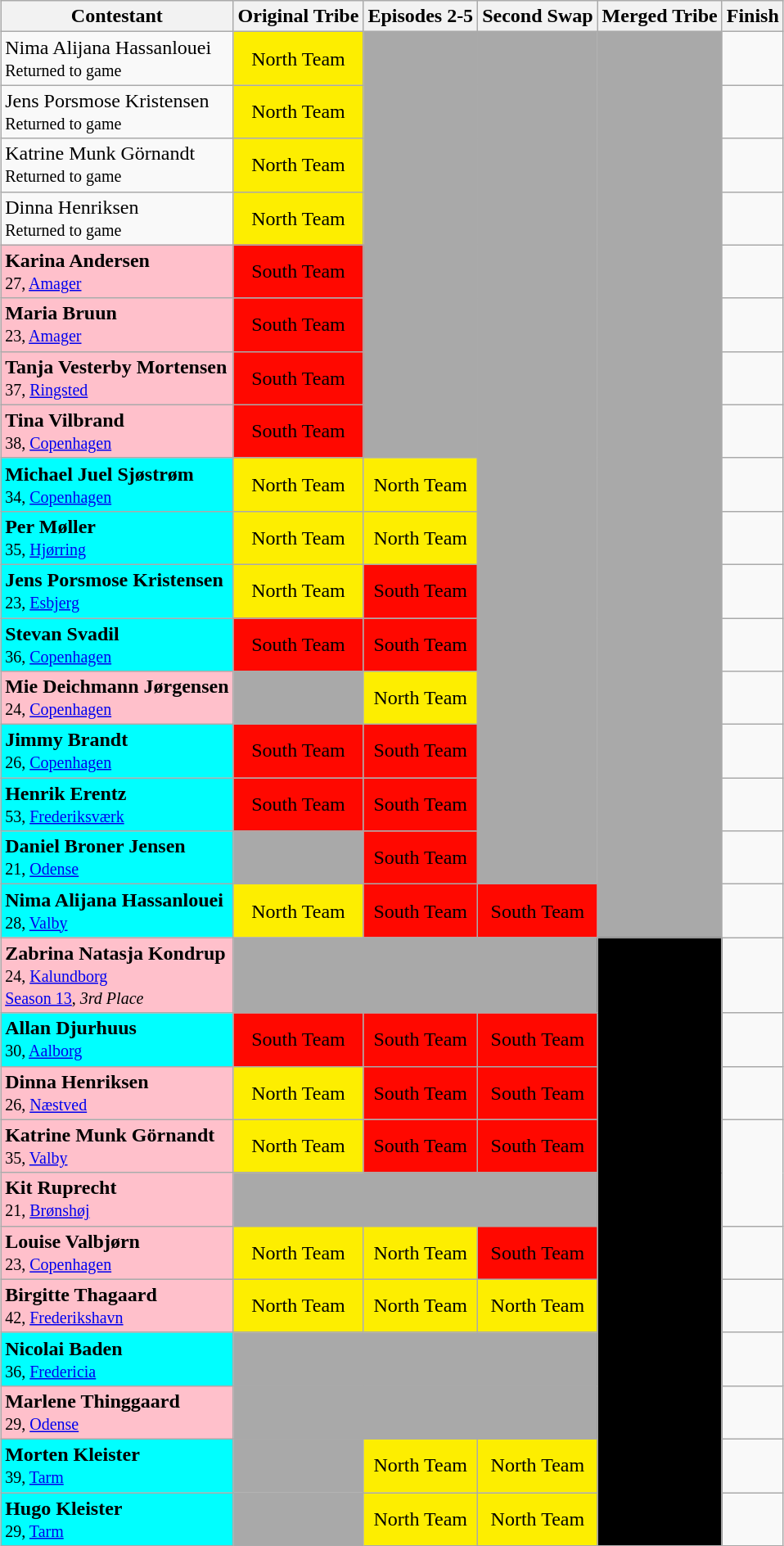<table class="wikitable sortable" style="margin:auto; text-align:center">
<tr>
<th>Contestant</th>
<th>Original Tribe</th>
<th>Episodes 2-5</th>
<th>Second Swap</th>
<th>Merged Tribe</th>
<th>Finish</th>
</tr>
<tr>
<td align="left">Nima Alijana Hassanlouei<br><small>Returned to game</small></td>
<td style="background:#fdee00; text-align:center;">North Team</td>
<td bgcolor="darkgray" rowspan="8"></td>
<td bgcolor="darkgray" rowspan="16"></td>
<td bgcolor="darkgray" rowspan="17"></td>
<td></td>
</tr>
<tr>
<td align="left">Jens Porsmose Kristensen<br><small>Returned to game</small></td>
<td style="background:#fdee00; text-align:center;">North Team</td>
<td></td>
</tr>
<tr>
<td align="left">Katrine Munk Görnandt<br><small>Returned to game</small></td>
<td style="background:#fdee00; text-align:center;">North Team</td>
<td></td>
</tr>
<tr>
<td align="left">Dinna Henriksen<br><small>Returned to game</small></td>
<td style="background:#fdee00; text-align:center;">North Team</td>
<td></td>
</tr>
<tr>
<td style="text-align:left; background:pink;"><strong>Karina Andersen</strong><br><small>27, <a href='#'>Amager</a></small></td>
<td style="background:#ff0800; text-align:center;">South Team</td>
<td></td>
</tr>
<tr>
<td style="text-align:left; background:pink;"><strong>Maria Bruun</strong><br><small>23, <a href='#'>Amager</a></small></td>
<td style="background:#ff0800; text-align:center;">South Team</td>
<td></td>
</tr>
<tr>
<td style="text-align:left; background:pink;"><strong>Tanja Vesterby Mortensen</strong><br><small>37, <a href='#'>Ringsted</a></small></td>
<td style="background:#ff0800; text-align:center;">South Team</td>
<td></td>
</tr>
<tr>
<td style="text-align:left; background:pink;"><strong>Tina Vilbrand</strong><br><small>38, <a href='#'>Copenhagen</a></small></td>
<td style="background:#ff0800; text-align:center;">South Team</td>
<td></td>
</tr>
<tr>
<td style="text-align:left; background:cyan;"><strong>Michael Juel Sjøstrøm</strong><br><small>34, <a href='#'>Copenhagen</a></small></td>
<td style="background:#fdee00; text-align:center;">North Team</td>
<td style="background:#fdee00; text-align:center;">North Team</td>
<td></td>
</tr>
<tr>
<td style="text-align:left; background:cyan;"><strong>Per Møller</strong><br><small>35, <a href='#'>Hjørring</a></small></td>
<td style="background:#fdee00; text-align:center;">North Team</td>
<td style="background:#fdee00; text-align:center;">North Team</td>
<td></td>
</tr>
<tr>
<td style="text-align:left; background:cyan;"><strong>Jens Porsmose Kristensen</strong><br><small>23, <a href='#'>Esbjerg</a></small></td>
<td style="background:#fdee00; text-align:center;">North Team</td>
<td style="background:#ff0800; text-align:center;">South Team</td>
<td></td>
</tr>
<tr>
<td style="text-align:left; background:cyan;"><strong>Stevan Svadil</strong><br><small>36, <a href='#'>Copenhagen</a></small></td>
<td style="background:#ff0800; text-align:center;">South Team</td>
<td style="background:#ff0800; text-align:center;">South Team</td>
<td></td>
</tr>
<tr>
<td style="text-align:left; background:pink;"><strong>Mie Deichmann Jørgensen</strong><br><small>24, <a href='#'>Copenhagen</a></small></td>
<td style="background:darkgrey;"></td>
<td style="background:#fdee00; text-align:center;">North Team</td>
<td></td>
</tr>
<tr>
<td style="text-align:left; background:cyan;"><strong>Jimmy Brandt</strong><br><small>26, <a href='#'>Copenhagen</a></small></td>
<td style="background:#ff0800; text-align:center;">South Team</td>
<td style="background:#ff0800; text-align:center;">South Team</td>
<td></td>
</tr>
<tr>
<td style="text-align:left; background:cyan;"><strong>Henrik Erentz</strong><br><small>53, <a href='#'>Frederiksværk</a></small></td>
<td style="background:#ff0800; text-align:center;">South Team</td>
<td style="background:#ff0800; text-align:center;">South Team</td>
<td></td>
</tr>
<tr>
<td style="text-align:left; background:cyan;"><strong>Daniel Broner Jensen</strong><br><small>21, <a href='#'>Odense</a></small></td>
<td style="background:darkgrey;"></td>
<td style="background:#ff0800; text-align:center;">South Team</td>
<td></td>
</tr>
<tr>
<td style="text-align:left; background:cyan;"><strong>Nima Alijana Hassanlouei</strong><br><small>28, <a href='#'>Valby</a></small></td>
<td style="background:#fdee00; text-align:center;">North Team</td>
<td style="background:#ff0800; text-align:center;">South Team</td>
<td style="background:#ff0800; text-align:center;">South Team</td>
<td></td>
</tr>
<tr>
<td style="text-align:left; background:pink;"><strong>Zabrina Natasja Kondrup</strong><br><small>24, <a href='#'>Kalundborg</a><br><a href='#'>Season 13</a>, <em>3rd Place</em></small></td>
<td style="background:darkgrey;" colspan="3"></td>
<td style="background:black;" rowspan="11"><span>Robinson</span></td>
<td></td>
</tr>
<tr>
<td style="text-align:left; background:cyan;"><strong>Allan Djurhuus</strong><br><small>30, <a href='#'>Aalborg</a></small></td>
<td style="background:#ff0800; text-align:center;">South Team</td>
<td style="background:#ff0800; text-align:center;">South Team</td>
<td style="background:#ff0800; text-align:center;">South Team</td>
<td></td>
</tr>
<tr>
<td style="text-align:left; background:pink;"><strong>Dinna Henriksen</strong><br><small>26, <a href='#'>Næstved</a></small></td>
<td style="background:#fdee00; text-align:center;">North Team</td>
<td style="background:#ff0800; text-align:center;">South Team</td>
<td style="background:#ff0800; text-align:center;">South Team</td>
<td></td>
</tr>
<tr>
<td style="text-align:left; background:pink;"><strong>Katrine Munk Görnandt</strong><br><small>35, <a href='#'>Valby</a></small></td>
<td style="background:#fdee00; text-align:center;">North Team</td>
<td style="background:#ff0800; text-align:center;">South Team</td>
<td style="background:#ff0800; text-align:center;">South Team</td>
<td rowspan=2></td>
</tr>
<tr>
<td style="text-align:left; background:pink;"><strong>Kit Ruprecht</strong><br><small>21, <a href='#'>Brønshøj</a></small></td>
<td style="background:darkgrey;" colspan="3"></td>
</tr>
<tr>
<td style="text-align:left; background:pink;"><strong>Louise Valbjørn</strong><br><small>23, <a href='#'>Copenhagen</a></small></td>
<td style="background:#fdee00; text-align:center;">North Team</td>
<td style="background:#fdee00; text-align:center;">North Team</td>
<td style="background:#ff0800; text-align:center;">South Team</td>
<td></td>
</tr>
<tr>
<td style="text-align:left; background:pink;"><strong>Birgitte Thagaard</strong><br><small>42, <a href='#'>Frederikshavn</a></small></td>
<td style="background:#fdee00; text-align:center;">North Team</td>
<td style="background:#fdee00; text-align:center;">North Team</td>
<td style="background:#fdee00; text-align:center;">North Team</td>
<td></td>
</tr>
<tr>
<td style="text-align:left; background:cyan;"><strong>Nicolai Baden</strong><br><small>36, <a href='#'>Fredericia</a></small></td>
<td style="background:darkgrey;" colspan="3"></td>
<td></td>
</tr>
<tr>
<td style="text-align:left; background:pink;"><strong>Marlene Thinggaard</strong><br><small>29, <a href='#'>Odense</a></small></td>
<td style="background:darkgrey;" colspan="3"></td>
<td></td>
</tr>
<tr>
<td style="text-align:left; background:cyan;"><strong>Morten Kleister</strong><br><small>39, <a href='#'>Tarm</a></small></td>
<td style="background:darkgrey;"></td>
<td style="background:#fdee00; text-align:center;">North Team</td>
<td style="background:#fdee00; text-align:center;">North Team</td>
<td></td>
</tr>
<tr>
<td style="text-align:left; background:cyan;"><strong>Hugo Kleister</strong><br><small>29, <a href='#'>Tarm</a></small></td>
<td style="background:darkgrey;"></td>
<td style="background:#fdee00; text-align:center;">North Team</td>
<td style="background:#fdee00; text-align:center;">North Team</td>
<td></td>
</tr>
</table>
